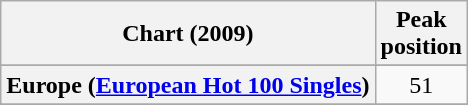<table class="wikitable sortable plainrowheaders" style="text-align:center;">
<tr>
<th scope="col">Chart (2009)</th>
<th scope="col">Peak<br>position</th>
</tr>
<tr>
</tr>
<tr>
</tr>
<tr>
<th scope="row">Europe (<a href='#'>European Hot 100 Singles</a>)</th>
<td>51</td>
</tr>
<tr>
</tr>
<tr>
</tr>
<tr>
</tr>
<tr>
</tr>
<tr>
</tr>
<tr>
</tr>
<tr>
</tr>
</table>
